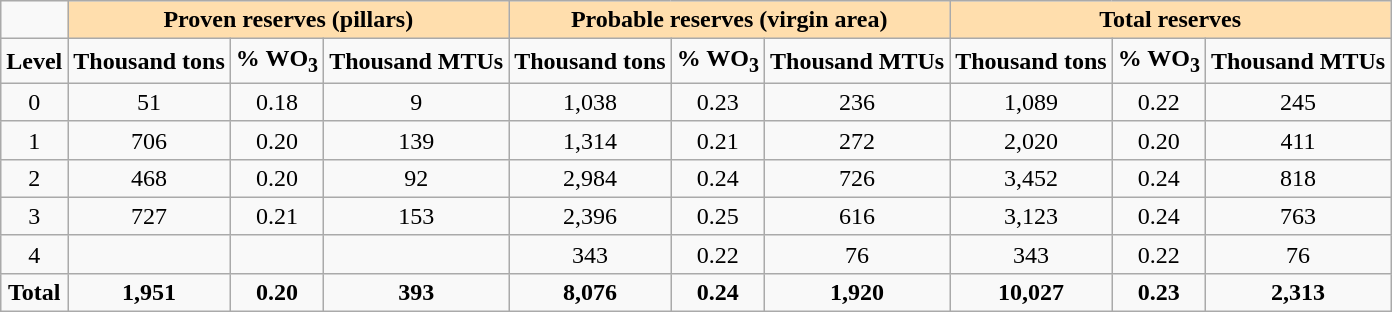<table class="wikitable" style="text-align: center;">
<tr>
<td></td>
<td colspan=3 style="background: #ffdead;"><strong>Proven reserves (pillars)</strong></td>
<td colspan=3 style="background: #ffdead;"><strong>Probable reserves (virgin area)</strong></td>
<td colspan=3 style="background: #ffdead;"><strong>Total reserves</strong></td>
</tr>
<tr>
<td><strong>Level</strong></td>
<td><strong>Thousand tons</strong></td>
<td><strong>% WO<sub>3</sub></strong></td>
<td><strong>Thousand MTUs</strong></td>
<td><strong>Thousand tons</strong></td>
<td><strong>% WO<sub>3</sub></strong></td>
<td><strong> Thousand MTUs</strong></td>
<td><strong> Thousand tons</strong></td>
<td><strong>% WO<sub>3</sub></strong></td>
<td><strong> Thousand MTUs</strong></td>
</tr>
<tr>
<td>0</td>
<td>51</td>
<td>0.18</td>
<td>9</td>
<td>1,038</td>
<td>0.23</td>
<td>236</td>
<td>1,089</td>
<td>0.22</td>
<td>245</td>
</tr>
<tr>
<td>1</td>
<td>706</td>
<td>0.20</td>
<td>139</td>
<td>1,314</td>
<td>0.21</td>
<td>272</td>
<td>2,020</td>
<td>0.20</td>
<td>411</td>
</tr>
<tr>
<td>2</td>
<td>468</td>
<td>0.20</td>
<td>92</td>
<td>2,984</td>
<td>0.24</td>
<td>726</td>
<td>3,452</td>
<td>0.24</td>
<td>818</td>
</tr>
<tr>
<td>3</td>
<td>727</td>
<td>0.21</td>
<td>153</td>
<td>2,396</td>
<td>0.25</td>
<td>616</td>
<td>3,123</td>
<td>0.24</td>
<td>763</td>
</tr>
<tr>
<td>4</td>
<td></td>
<td></td>
<td></td>
<td>343</td>
<td>0.22</td>
<td>76</td>
<td>343</td>
<td>0.22</td>
<td>76</td>
</tr>
<tr>
<td><strong>Total</strong></td>
<td><strong>1,951</strong></td>
<td><strong>0.20</strong></td>
<td><strong>393</strong></td>
<td><strong>8,076</strong></td>
<td><strong>0.24</strong></td>
<td><strong>1,920</strong></td>
<td><strong>10,027</strong></td>
<td><strong>0.23</strong></td>
<td><strong>2,313</strong></td>
</tr>
</table>
